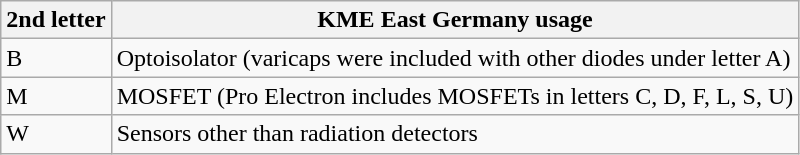<table class="wikitable">
<tr>
<th>2nd letter</th>
<th>KME East Germany usage</th>
</tr>
<tr>
<td>B</td>
<td>Optoisolator (varicaps were included with other diodes under letter A)</td>
</tr>
<tr>
<td>M</td>
<td>MOSFET (Pro Electron includes MOSFETs in letters C, D, F, L, S, U)</td>
</tr>
<tr>
<td>W</td>
<td>Sensors other than radiation detectors</td>
</tr>
</table>
